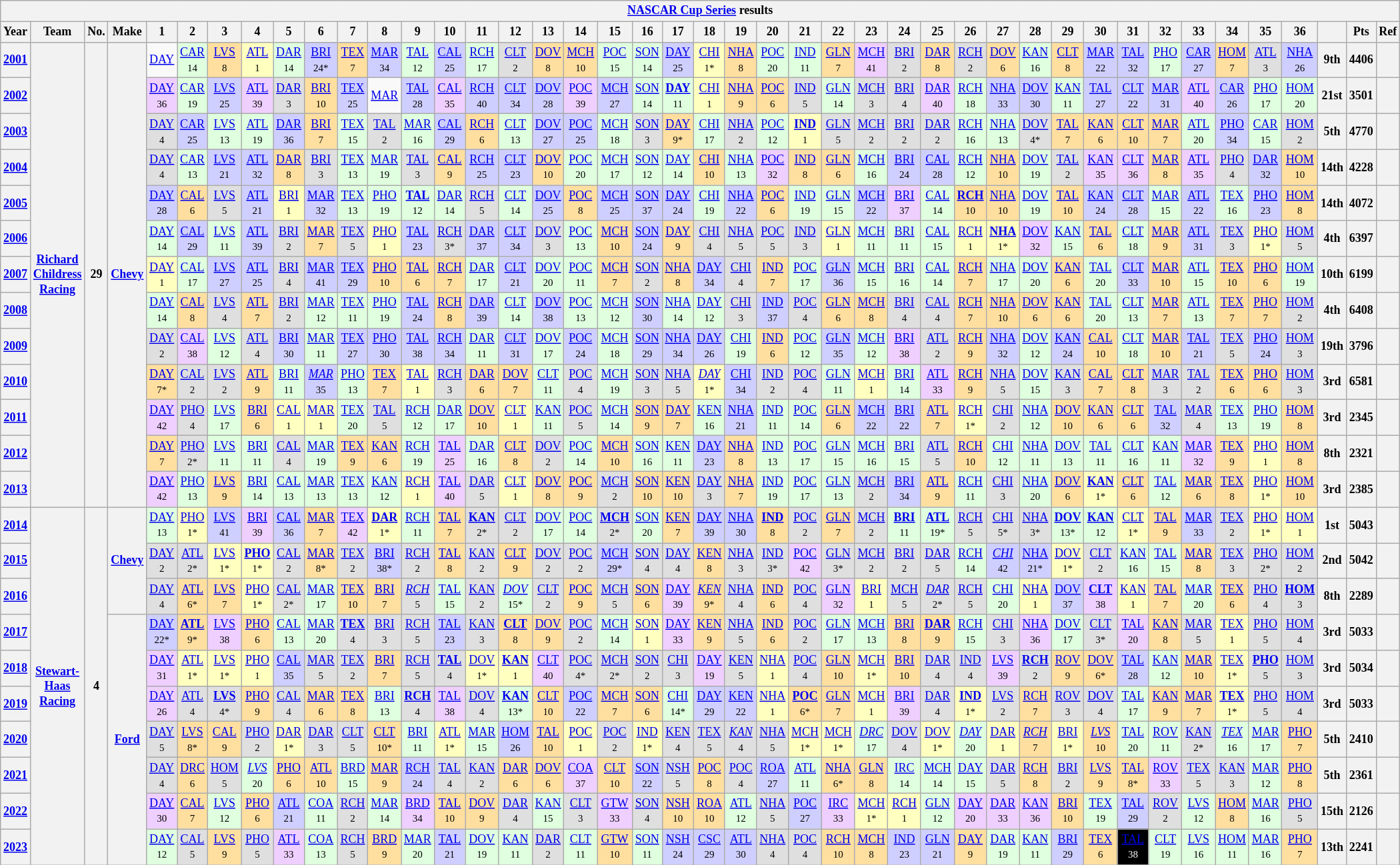<table class="wikitable" style="text-align:center; font-size:75%">
<tr>
<th colspan=43><a href='#'>NASCAR Cup Series</a> results</th>
</tr>
<tr>
<th>Year</th>
<th>Team</th>
<th>No.</th>
<th>Make</th>
<th>1</th>
<th>2</th>
<th>3</th>
<th>4</th>
<th>5</th>
<th>6</th>
<th>7</th>
<th>8</th>
<th>9</th>
<th>10</th>
<th>11</th>
<th>12</th>
<th>13</th>
<th>14</th>
<th>15</th>
<th>16</th>
<th>17</th>
<th>18</th>
<th>19</th>
<th>20</th>
<th>21</th>
<th>22</th>
<th>23</th>
<th>24</th>
<th>25</th>
<th>26</th>
<th>27</th>
<th>28</th>
<th>29</th>
<th>30</th>
<th>31</th>
<th>32</th>
<th>33</th>
<th>34</th>
<th>35</th>
<th>36</th>
<th></th>
<th>Pts</th>
<th>Ref</th>
</tr>
<tr>
<th><a href='#'>2001</a></th>
<th rowspan=13><a href='#'>Richard Childress Racing</a></th>
<th rowspan=13>29</th>
<th rowspan=13><a href='#'>Chevy</a></th>
<td><a href='#'>DAY</a></td>
<td style="background:#dfffdf;"><a href='#'>CAR</a><br><small>14</small></td>
<td style="background:#ffdf9f;"><a href='#'>LVS</a><br><small>8</small></td>
<td style="background:#ffffbf;"><a href='#'>ATL</a><br><small>1</small></td>
<td style="background:#dfffdf;"><a href='#'>DAR</a><br><small>14</small></td>
<td style="background:#cfcfff;"><a href='#'>BRI</a><br><small>24*</small></td>
<td style="background:#ffdf9f;"><a href='#'>TEX</a><br><small>7</small></td>
<td style="background:#cfcfff;"><a href='#'>MAR</a><br><small>34</small></td>
<td style="background:#dfffdf;"><a href='#'>TAL</a><br><small>12</small></td>
<td style="background:#cfcfff;"><a href='#'>CAL</a><br><small>25</small></td>
<td style="background:#dfffdf;"><a href='#'>RCH</a><br><small>17</small></td>
<td style="background:#dfdfdf;"><a href='#'>CLT</a><br><small>2</small></td>
<td style="background:#ffdf9f;"><a href='#'>DOV</a><br><small>8</small></td>
<td style="background:#ffdf9f;"><a href='#'>MCH</a><br><small>10</small></td>
<td style="background:#dfffdf;"><a href='#'>POC</a><br><small>15</small></td>
<td style="background:#dfffdf;"><a href='#'>SON</a><br><small>14</small></td>
<td style="background:#cfcfff;"><a href='#'>DAY</a><br><small>25</small></td>
<td style="background:#ffffbf;"><a href='#'>CHI</a><br><small>1*</small></td>
<td style="background:#ffdf9f;"><a href='#'>NHA</a><br><small>8</small></td>
<td style="background:#dfffdf;"><a href='#'>POC</a><br><small>20</small></td>
<td style="background:#dfffdf;"><a href='#'>IND</a><br><small>11</small></td>
<td style="background:#ffdf9f;"><a href='#'>GLN</a><br><small>7</small></td>
<td style="background:#efcfff;"><a href='#'>MCH</a><br><small>41</small></td>
<td style="background:#dfdfdf;"><a href='#'>BRI</a><br><small>2</small></td>
<td style="background:#ffdf9f;"><a href='#'>DAR</a><br><small>8</small></td>
<td style="background:#dfdfdf;"><a href='#'>RCH</a><br><small>2</small></td>
<td style="background:#ffdf9f;"><a href='#'>DOV</a><br><small>6</small></td>
<td style="background:#dfffdf;"><a href='#'>KAN</a><br><small>16</small></td>
<td style="background:#ffdf9f;"><a href='#'>CLT</a><br><small>8</small></td>
<td style="background:#cfcfff;"><a href='#'>MAR</a><br><small>22</small></td>
<td style="background:#cfcfff;"><a href='#'>TAL</a><br><small>32</small></td>
<td style="background:#dfffdf;"><a href='#'>PHO</a><br><small>17</small></td>
<td style="background:#cfcfff;"><a href='#'>CAR</a><br><small>27</small></td>
<td style="background:#ffdf9f;"><a href='#'>HOM</a><br><small>7</small></td>
<td style="background:#dfdfdf;"><a href='#'>ATL</a><br><small>3</small></td>
<td style="background:#cfcfff;"><a href='#'>NHA</a><br><small>26</small></td>
<th>9th</th>
<th>4406</th>
<th></th>
</tr>
<tr>
<th><a href='#'>2002</a></th>
<td style="background:#efcfff;"><a href='#'>DAY</a><br><small>36</small></td>
<td style="background:#dfffdf;"><a href='#'>CAR</a><br><small>19</small></td>
<td style="background:#cfcfff;"><a href='#'>LVS</a><br><small>25</small></td>
<td style="background:#efcfff;"><a href='#'>ATL</a><br><small>39</small></td>
<td style="background:#dfdfdf;"><a href='#'>DAR</a><br><small>3</small></td>
<td style="background:#ffdf9f;"><a href='#'>BRI</a><br><small>10</small></td>
<td style="background:#cfcfff;"><a href='#'>TEX</a><br><small>25</small></td>
<td><a href='#'>MAR</a></td>
<td style="background:#cfcfff;"><a href='#'>TAL</a><br><small>28</small></td>
<td style="background:#efcfff;"><a href='#'>CAL</a><br><small>35</small></td>
<td style="background:#cfcfff;"><a href='#'>RCH</a><br><small>40</small></td>
<td style="background:#cfcfff;"><a href='#'>CLT</a><br><small>34</small></td>
<td style="background:#cfcfff;"><a href='#'>DOV</a><br><small>28</small></td>
<td style="background:#efcfff;"><a href='#'>POC</a><br><small>39</small></td>
<td style="background:#cfcfff;"><a href='#'>MCH</a><br><small>27</small></td>
<td style="background:#dfffdf;"><a href='#'>SON</a><br><small>14</small></td>
<td style="background:#dfffdf;"><strong><a href='#'>DAY</a></strong><br><small>11</small></td>
<td style="background:#ffffbf;"><a href='#'>CHI</a><br><small>1</small></td>
<td style="background:#ffdf9f;"><a href='#'>NHA</a><br><small>9</small></td>
<td style="background:#ffdf9f;"><a href='#'>POC</a><br><small>6</small></td>
<td style="background:#dfdfdf;"><a href='#'>IND</a><br><small>5</small></td>
<td style="background:#dfffdf;"><a href='#'>GLN</a><br><small>14</small></td>
<td style="background:#dfdfdf;"><a href='#'>MCH</a><br><small>3</small></td>
<td style="background:#dfdfdf;"><a href='#'>BRI</a><br><small>4</small></td>
<td style="background:#efcfff;"><a href='#'>DAR</a><br><small>40</small></td>
<td style="background:#dfffdf;"><a href='#'>RCH</a><br><small>18</small></td>
<td style="background:#cfcfff;"><a href='#'>NHA</a><br><small>33</small></td>
<td style="background:#cfcfff;"><a href='#'>DOV</a><br><small>30</small></td>
<td style="background:#dfffdf;"><a href='#'>KAN</a><br><small>11</small></td>
<td style="background:#cfcfff;"><a href='#'>TAL</a><br><small>27</small></td>
<td style="background:#cfcfff;"><a href='#'>CLT</a><br><small>22</small></td>
<td style="background:#cfcfff;"><a href='#'>MAR</a><br><small>31</small></td>
<td style="background:#efcfff;"><a href='#'>ATL</a><br><small>40</small></td>
<td style="background:#cfcfff;"><a href='#'>CAR</a><br><small>26</small></td>
<td style="background:#dfffdf;"><a href='#'>PHO</a><br><small>17</small></td>
<td style="background:#dfffdf;"><a href='#'>HOM</a><br><small>20</small></td>
<th>21st</th>
<th>3501</th>
<th></th>
</tr>
<tr>
<th><a href='#'>2003</a></th>
<td style="background:#dfdfdf;"><a href='#'>DAY</a><br><small>4</small></td>
<td style="background:#cfcfff;"><a href='#'>CAR</a><br><small>25</small></td>
<td style="background:#dfffdf;"><a href='#'>LVS</a><br><small>13</small></td>
<td style="background:#dfffdf;"><a href='#'>ATL</a><br><small>19</small></td>
<td style="background:#cfcfff;"><a href='#'>DAR</a><br><small>36</small></td>
<td style="background:#ffdf9f;"><a href='#'>BRI</a><br><small>7</small></td>
<td style="background:#dfffdf;"><a href='#'>TEX</a><br><small>15</small></td>
<td style="background:#dfdfdf;"><a href='#'>TAL</a><br><small>2</small></td>
<td style="background:#dfffdf;"><a href='#'>MAR</a><br><small>16</small></td>
<td style="background:#cfcfff;"><a href='#'>CAL</a><br><small>29</small></td>
<td style="background:#ffdf9f;"><a href='#'>RCH</a><br><small>6</small></td>
<td style="background:#dfffdf;"><a href='#'>CLT</a><br><small>13</small></td>
<td style="background:#cfcfff;"><a href='#'>DOV</a><br><small>27</small></td>
<td style="background:#cfcfff;"><a href='#'>POC</a><br><small>25</small></td>
<td style="background:#dfffdf;"><a href='#'>MCH</a><br><small>18</small></td>
<td style="background:#dfdfdf;"><a href='#'>SON</a><br><small>3</small></td>
<td style="background:#ffdf9f;"><a href='#'>DAY</a><br><small>9*</small></td>
<td style="background:#dfffdf;"><a href='#'>CHI</a><br><small>17</small></td>
<td style="background:#dfdfdf;"><a href='#'>NHA</a><br><small>2</small></td>
<td style="background:#dfffdf;"><a href='#'>POC</a><br><small>12</small></td>
<td style="background:#ffffbf;"><strong><a href='#'>IND</a></strong><br><small>1</small></td>
<td style="background:#dfdfdf;"><a href='#'>GLN</a><br><small>5</small></td>
<td style="background:#dfdfdf;"><a href='#'>MCH</a><br><small>2</small></td>
<td style="background:#dfdfdf;"><a href='#'>BRI</a><br><small>2</small></td>
<td style="background:#dfdfdf;"><a href='#'>DAR</a><br><small>2</small></td>
<td style="background:#dfffdf;"><a href='#'>RCH</a><br><small>16</small></td>
<td style="background:#dfffdf;"><a href='#'>NHA</a><br><small>13</small></td>
<td style="background:#dfdfdf;"><a href='#'>DOV</a><br><small>4*</small></td>
<td style="background:#ffdf9f;"><a href='#'>TAL</a><br><small>7</small></td>
<td style="background:#ffdf9f;"><a href='#'>KAN</a><br><small>6</small></td>
<td style="background:#ffdf9f;"><a href='#'>CLT</a><br><small>10</small></td>
<td style="background:#ffdf9f;"><a href='#'>MAR</a><br><small>7</small></td>
<td style="background:#dfffdf;"><a href='#'>ATL</a><br><small>20</small></td>
<td style="background:#cfcfff;"><a href='#'>PHO</a><br><small>34</small></td>
<td style="background:#dfffdf;"><a href='#'>CAR</a><br><small>15</small></td>
<td style="background:#dfdfdf;"><a href='#'>HOM</a><br><small>2</small></td>
<th>5th</th>
<th>4770</th>
<th></th>
</tr>
<tr>
<th><a href='#'>2004</a></th>
<td style="background:#dfdfdf;"><a href='#'>DAY</a><br><small>4</small></td>
<td style="background:#dfffdf;"><a href='#'>CAR</a><br><small>13</small></td>
<td style="background:#cfcfff;"><a href='#'>LVS</a><br><small>21</small></td>
<td style="background:#cfcfff;"><a href='#'>ATL</a><br><small>32</small></td>
<td style="background:#ffdf9f;"><a href='#'>DAR</a><br><small>8</small></td>
<td style="background:#dfdfdf;"><a href='#'>BRI</a><br><small>3</small></td>
<td style="background:#dfffdf;"><a href='#'>TEX</a><br><small>13</small></td>
<td style="background:#dfffdf;"><a href='#'>MAR</a><br><small>19</small></td>
<td style="background:#dfdfdf;"><a href='#'>TAL</a><br><small>3</small></td>
<td style="background:#ffdf9f;"><a href='#'>CAL</a><br><small>9</small></td>
<td style="background:#cfcfff;"><a href='#'>RCH</a><br><small>25</small></td>
<td style="background:#cfcfff;"><a href='#'>CLT</a><br><small>23</small></td>
<td style="background:#ffdf9f;"><a href='#'>DOV</a><br><small>10</small></td>
<td style="background:#dfffdf;"><a href='#'>POC</a><br><small>20</small></td>
<td style="background:#dfffdf;"><a href='#'>MCH</a><br><small>17</small></td>
<td style="background:#dfffdf;"><a href='#'>SON</a><br><small>12</small></td>
<td style="background:#dfffdf;"><a href='#'>DAY</a><br><small>14</small></td>
<td style="background:#ffdf9f;"><a href='#'>CHI</a><br><small>10</small></td>
<td style="background:#dfffdf;"><a href='#'>NHA</a><br><small>13</small></td>
<td style="background:#efcfff;"><a href='#'>POC</a><br><small>32</small></td>
<td style="background:#ffdf9f;"><a href='#'>IND</a><br><small>8</small></td>
<td style="background:#ffdf9f;"><a href='#'>GLN</a><br><small>6</small></td>
<td style="background:#dfffdf;"><a href='#'>MCH</a><br><small>16</small></td>
<td style="background:#cfcfff;"><a href='#'>BRI</a><br><small>24</small></td>
<td style="background:#cfcfff;"><a href='#'>CAL</a><br><small>28</small></td>
<td style="background:#dfffdf;"><a href='#'>RCH</a><br><small>12</small></td>
<td style="background:#ffdf9f;"><a href='#'>NHA</a><br><small>10</small></td>
<td style="background:#dfffdf;"><a href='#'>DOV</a><br><small>19</small></td>
<td style="background:#dfdfdf;"><a href='#'>TAL</a><br><small>2</small></td>
<td style="background:#efcfff;"><a href='#'>KAN</a><br><small>35</small></td>
<td style="background:#efcfff;"><a href='#'>CLT</a><br><small>36</small></td>
<td style="background:#ffdf9f;"><a href='#'>MAR</a><br><small>8</small></td>
<td style="background:#efcfff;"><a href='#'>ATL</a><br><small>35</small></td>
<td style="background:#dfdfdf;"><a href='#'>PHO</a><br><small>4</small></td>
<td style="background:#cfcfff;"><a href='#'>DAR</a><br><small>32</small></td>
<td style="background:#ffdf9f;"><a href='#'>HOM</a><br><small>10</small></td>
<th>14th</th>
<th>4228</th>
<th></th>
</tr>
<tr>
<th><a href='#'>2005</a></th>
<td style="background:#cfcfff;"><a href='#'>DAY</a><br><small>28</small></td>
<td style="background:#ffdf9f;"><a href='#'>CAL</a><br><small>6</small></td>
<td style="background:#dfdfdf;"><a href='#'>LVS</a><br><small>5</small></td>
<td style="background:#cfcfff;"><a href='#'>ATL</a><br><small>21</small></td>
<td style="background:#ffffbf;"><a href='#'>BRI</a><br><small>1</small></td>
<td style="background:#cfcfff;"><a href='#'>MAR</a><br><small>32</small></td>
<td style="background:#dfffdf;"><a href='#'>TEX</a><br><small>13</small></td>
<td style="background:#dfffdf;"><a href='#'>PHO</a><br><small>19</small></td>
<td style="background:#dfffdf;"><strong><a href='#'>TAL</a></strong><br><small>12</small></td>
<td style="background:#dfffdf;"><a href='#'>DAR</a><br><small>14</small></td>
<td style="background:#dfdfdf;"><a href='#'>RCH</a><br><small>5</small></td>
<td style="background:#dfffdf;"><a href='#'>CLT</a><br><small>14</small></td>
<td style="background:#cfcfff;"><a href='#'>DOV</a><br><small>25</small></td>
<td style="background:#ffdf9f;"><a href='#'>POC</a><br><small>8</small></td>
<td style="background:#cfcfff;"><a href='#'>MCH</a><br><small>25</small></td>
<td style="background:#cfcfff;"><a href='#'>SON</a><br><small>37</small></td>
<td style="background:#cfcfff;"><a href='#'>DAY</a><br><small>24</small></td>
<td style="background:#dfffdf;"><a href='#'>CHI</a><br><small>19</small></td>
<td style="background:#cfcfff;"><a href='#'>NHA</a><br><small>22</small></td>
<td style="background:#ffdf9f;"><a href='#'>POC</a><br><small>6</small></td>
<td style="background:#dfffdf;"><a href='#'>IND</a><br><small>19</small></td>
<td style="background:#dfffdf;"><a href='#'>GLN</a><br><small>15</small></td>
<td style="background:#cfcfff;"><a href='#'>MCH</a><br><small>22</small></td>
<td style="background:#efcfff;"><a href='#'>BRI</a><br><small>37</small></td>
<td style="background:#dfffdf;"><a href='#'>CAL</a><br><small>14</small></td>
<td style="background:#ffdf9f;"><strong><a href='#'>RCH</a></strong><br><small>10</small></td>
<td style="background:#ffdf9f;"><a href='#'>NHA</a><br><small>10</small></td>
<td style="background:#dfffdf;"><a href='#'>DOV</a><br><small>19</small></td>
<td style="background:#ffdf9f;"><a href='#'>TAL</a><br><small>10</small></td>
<td style="background:#cfcfff;"><a href='#'>KAN</a><br><small>24</small></td>
<td style="background:#cfcfff;"><a href='#'>CLT</a><br><small>28</small></td>
<td style="background:#dfffdf;"><a href='#'>MAR</a><br><small>15</small></td>
<td style="background:#cfcfff;"><a href='#'>ATL</a><br><small>22</small></td>
<td style="background:#dfffdf;"><a href='#'>TEX</a><br><small>16</small></td>
<td style="background:#cfcfff;"><a href='#'>PHO</a><br><small>23</small></td>
<td style="background:#ffdf9f;"><a href='#'>HOM</a><br><small>8</small></td>
<th>14th</th>
<th>4072</th>
<th></th>
</tr>
<tr>
<th><a href='#'>2006</a></th>
<td style="background:#dfffdf;"><a href='#'>DAY</a><br><small>14</small></td>
<td style="background:#cfcfff;"><a href='#'>CAL</a><br><small>29</small></td>
<td style="background:#dfffdf;"><a href='#'>LVS</a><br><small>11</small></td>
<td style="background:#cfcfff;"><a href='#'>ATL</a><br><small>39</small></td>
<td style="background:#dfdfdf;"><a href='#'>BRI</a><br><small>2</small></td>
<td style="background:#ffdf9f;"><a href='#'>MAR</a><br><small>7</small></td>
<td style="background:#dfdfdf;"><a href='#'>TEX</a><br><small>5</small></td>
<td style="background:#ffffbf;"><a href='#'>PHO</a><br><small>1</small></td>
<td style="background:#cfcfff;"><a href='#'>TAL</a><br><small>23</small></td>
<td style="background:#dfdfdf;"><a href='#'>RCH</a><br><small>3*</small></td>
<td style="background:#cfcfff;"><a href='#'>DAR</a><br><small>37</small></td>
<td style="background:#cfcfff;"><a href='#'>CLT</a><br><small>34</small></td>
<td style="background:#dfdfdf;"><a href='#'>DOV</a><br><small>3</small></td>
<td style="background:#dfffdf;"><a href='#'>POC</a><br><small>13</small></td>
<td style="background:#ffdf9f;"><a href='#'>MCH</a><br><small>10</small></td>
<td style="background:#cfcfff;"><a href='#'>SON</a><br><small>24</small></td>
<td style="background:#ffdf9f;"><a href='#'>DAY</a><br><small>9</small></td>
<td style="background:#dfdfdf;"><a href='#'>CHI</a><br><small>4</small></td>
<td style="background:#dfdfdf;"><a href='#'>NHA</a><br><small>5</small></td>
<td style="background:#dfdfdf;"><a href='#'>POC</a><br><small>5</small></td>
<td style="background:#dfdfdf;"><a href='#'>IND</a><br><small>3</small></td>
<td style="background:#ffffbf;"><a href='#'>GLN</a><br><small>1</small></td>
<td style="background:#dfffdf;"><a href='#'>MCH</a><br><small>11</small></td>
<td style="background:#dfffdf;"><a href='#'>BRI</a><br><small>11</small></td>
<td style="background:#dfffdf;"><a href='#'>CAL</a><br><small>15</small></td>
<td style="background:#ffffbf;"><a href='#'>RCH</a><br><small>1</small></td>
<td style="background:#ffffbf;"><strong><a href='#'>NHA</a></strong><br><small>1*</small></td>
<td style="background:#efcfff;"><a href='#'>DOV</a><br><small>32</small></td>
<td style="background:#dfffdf;"><a href='#'>KAN</a><br><small>15</small></td>
<td style="background:#ffdf9f;"><a href='#'>TAL</a><br><small>6</small></td>
<td style="background:#dfffdf;"><a href='#'>CLT</a><br><small>18</small></td>
<td style="background:#ffdf9f;"><a href='#'>MAR</a><br><small>9</small></td>
<td style="background:#cfcfff;"><a href='#'>ATL</a><br><small>31</small></td>
<td style="background:#dfdfdf;"><a href='#'>TEX</a><br><small>3</small></td>
<td style="background:#ffffbf;"><a href='#'>PHO</a><br><small>1*</small></td>
<td style="background:#dfdfdf;"><a href='#'>HOM</a><br><small>5</small></td>
<th>4th</th>
<th>6397</th>
<th></th>
</tr>
<tr>
<th><a href='#'>2007</a></th>
<td style="background:#ffffbf;"><a href='#'>DAY</a><br><small>1</small></td>
<td style="background:#dfffdf;"><a href='#'>CAL</a><br><small>17</small></td>
<td style="background:#cfcfff;"><a href='#'>LVS</a><br><small>27</small></td>
<td style="background:#cfcfff;"><a href='#'>ATL</a><br><small>25</small></td>
<td style="background:#dfdfdf;"><a href='#'>BRI</a><br><small>4</small></td>
<td style="background:#cfcfff;"><a href='#'>MAR</a><br><small>41</small></td>
<td style="background:#cfcfff;"><a href='#'>TEX</a><br><small>29</small></td>
<td style="background:#ffdf9f;"><a href='#'>PHO</a><br><small>10</small></td>
<td style="background:#ffdf9f;"><a href='#'>TAL</a><br><small>6</small></td>
<td style="background:#ffdf9f;"><a href='#'>RCH</a><br><small>7</small></td>
<td style="background:#dfffdf;"><a href='#'>DAR</a><br><small>17</small></td>
<td style="background:#cfcfff;"><a href='#'>CLT</a><br><small>21</small></td>
<td style="background:#dfffdf;"><a href='#'>DOV</a><br><small>20</small></td>
<td style="background:#dfffdf;"><a href='#'>POC</a><br><small>11</small></td>
<td style="background:#ffdf9f;"><a href='#'>MCH</a><br><small>7</small></td>
<td style="background:#dfdfdf;"><a href='#'>SON</a><br><small>2</small></td>
<td style="background:#ffdf9f;"><a href='#'>NHA</a><br><small>8</small></td>
<td style="background:#cfcfff;"><a href='#'>DAY</a><br><small>34</small></td>
<td style="background:#dfdfdf;"><a href='#'>CHI</a><br><small>4</small></td>
<td style="background:#ffdf9f;"><a href='#'>IND</a><br><small>7</small></td>
<td style="background:#dfffdf;"><a href='#'>POC</a><br><small>17</small></td>
<td style="background:#cfcfff;"><a href='#'>GLN</a><br><small>36</small></td>
<td style="background:#dfffdf;"><a href='#'>MCH</a><br><small>15</small></td>
<td style="background:#dfffdf;"><a href='#'>BRI</a><br><small>16</small></td>
<td style="background:#dfffdf;"><a href='#'>CAL</a><br><small>14</small></td>
<td style="background:#ffdf9f;"><a href='#'>RCH</a><br><small>7</small></td>
<td style="background:#dfffdf;"><a href='#'>NHA</a><br><small>17</small></td>
<td style="background:#dfffdf;"><a href='#'>DOV</a><br><small>20</small></td>
<td style="background:#ffdf9f;"><a href='#'>KAN</a><br><small>6</small></td>
<td style="background:#dfffdf;"><a href='#'>TAL</a><br><small>20</small></td>
<td style="background:#cfcfff;"><a href='#'>CLT</a><br><small>33</small></td>
<td style="background:#ffdf9f;"><a href='#'>MAR</a><br><small>10</small></td>
<td style="background:#dfffdf;"><a href='#'>ATL</a><br><small>15</small></td>
<td style="background:#ffdf9f;"><a href='#'>TEX</a><br><small>10</small></td>
<td style="background:#ffdf9f;"><a href='#'>PHO</a><br><small>6</small></td>
<td style="background:#dfffdf;"><a href='#'>HOM</a><br><small>19</small></td>
<th>10th</th>
<th>6199</th>
<th></th>
</tr>
<tr>
<th><a href='#'>2008</a></th>
<td style="background:#dfffdf;"><a href='#'>DAY</a><br><small>14</small></td>
<td style="background:#ffdf9f;"><a href='#'>CAL</a><br><small>8</small></td>
<td style="background:#dfdfdf;"><a href='#'>LVS</a><br><small>4</small></td>
<td style="background:#ffdf9f;"><a href='#'>ATL</a><br><small>7</small></td>
<td style="background:#dfdfdf;"><a href='#'>BRI</a><br><small>2</small></td>
<td style="background:#dfffdf;"><a href='#'>MAR</a><br><small>12</small></td>
<td style="background:#dfffdf;"><a href='#'>TEX</a><br><small>11</small></td>
<td style="background:#dfffdf;"><a href='#'>PHO</a><br><small>19</small></td>
<td style="background:#cfcfff;"><a href='#'>TAL</a><br><small>24</small></td>
<td style="background:#ffdf9f;"><a href='#'>RCH</a><br><small>8</small></td>
<td style="background:#cfcfff;"><a href='#'>DAR</a><br><small>39</small></td>
<td style="background:#dfffdf;"><a href='#'>CLT</a><br><small>14</small></td>
<td style="background:#cfcfff;"><a href='#'>DOV</a><br><small>38</small></td>
<td style="background:#dfffdf;"><a href='#'>POC</a><br><small>13</small></td>
<td style="background:#dfffdf;"><a href='#'>MCH</a><br><small>12</small></td>
<td style="background:#cfcfff;"><a href='#'>SON</a><br><small>30</small></td>
<td style="background:#dfffdf;"><a href='#'>NHA</a><br><small>14</small></td>
<td style="background:#dfffdf;"><a href='#'>DAY</a><br><small>12</small></td>
<td style="background:#dfdfdf;"><a href='#'>CHI</a><br><small>3</small></td>
<td style="background:#cfcfff;"><a href='#'>IND</a><br><small>37</small></td>
<td style="background:#dfdfdf;"><a href='#'>POC</a><br><small>4</small></td>
<td style="background:#ffdf9f;"><a href='#'>GLN</a><br><small>6</small></td>
<td style="background:#ffdf9f;"><a href='#'>MCH</a><br><small>8</small></td>
<td style="background:#dfdfdf;"><a href='#'>BRI</a><br><small>4</small></td>
<td style="background:#dfdfdf;"><a href='#'>CAL</a><br><small>4</small></td>
<td style="background:#ffdf9f;"><a href='#'>RCH</a><br><small>7</small></td>
<td style="background:#ffdf9f;"><a href='#'>NHA</a><br><small>10</small></td>
<td style="background:#ffdf9f;"><a href='#'>DOV</a><br><small>6</small></td>
<td style="background:#ffdf9f;"><a href='#'>KAN</a><br><small>6</small></td>
<td style="background:#dfffdf;"><a href='#'>TAL</a><br><small>20</small></td>
<td style="background:#dfffdf;"><a href='#'>CLT</a><br><small>13</small></td>
<td style="background:#ffdf9f;"><a href='#'>MAR</a><br><small>7</small></td>
<td style="background:#dfffdf;"><a href='#'>ATL</a><br><small>13</small></td>
<td style="background:#ffdf9f;"><a href='#'>TEX</a><br><small>7</small></td>
<td style="background:#ffdf9f;"><a href='#'>PHO</a><br><small>7</small></td>
<td style="background:#dfdfdf;"><a href='#'>HOM</a><br><small>2</small></td>
<th>4th</th>
<th>6408</th>
<th></th>
</tr>
<tr>
<th><a href='#'>2009</a></th>
<td style="background:#dfdfdf;"><a href='#'>DAY</a><br><small>2</small></td>
<td style="background:#efcfff;"><a href='#'>CAL</a><br><small>38</small></td>
<td style="background:#dfffdf;"><a href='#'>LVS</a><br><small>12</small></td>
<td style="background:#dfdfdf;"><a href='#'>ATL</a><br><small>4</small></td>
<td style="background:#cfcfff;"><a href='#'>BRI</a><br><small>30</small></td>
<td style="background:#dfffdf;"><a href='#'>MAR</a><br><small>11</small></td>
<td style="background:#cfcfff;"><a href='#'>TEX</a><br><small>27</small></td>
<td style="background:#cfcfff;"><a href='#'>PHO</a><br><small>30</small></td>
<td style="background:#cfcfff;"><a href='#'>TAL</a><br><small>38</small></td>
<td style="background:#cfcfff;"><a href='#'>RCH</a><br><small>34</small></td>
<td style="background:#dfffdf;"><a href='#'>DAR</a><br><small>11</small></td>
<td style="background:#cfcfff;"><a href='#'>CLT</a><br><small>31</small></td>
<td style="background:#dfffdf;"><a href='#'>DOV</a><br><small>17</small></td>
<td style="background:#cfcfff;"><a href='#'>POC</a><br><small>24</small></td>
<td style="background:#dfffdf;"><a href='#'>MCH</a><br><small>18</small></td>
<td style="background:#cfcfff;"><a href='#'>SON</a><br><small>29</small></td>
<td style="background:#cfcfff;"><a href='#'>NHA</a><br><small>34</small></td>
<td style="background:#cfcfff;"><a href='#'>DAY</a><br><small>26</small></td>
<td style="background:#dfffdf;"><a href='#'>CHI</a><br><small>19</small></td>
<td style="background:#ffdf9f;"><a href='#'>IND</a><br><small>6</small></td>
<td style="background:#dfffdf;"><a href='#'>POC</a><br><small>12</small></td>
<td style="background:#cfcfff;"><a href='#'>GLN</a><br><small>35</small></td>
<td style="background:#dfffdf;"><a href='#'>MCH</a><br><small>12</small></td>
<td style="background:#efcfff;"><a href='#'>BRI</a><br><small>38</small></td>
<td style="background:#dfdfdf;"><a href='#'>ATL</a><br><small>2</small></td>
<td style="background:#ffdf9f;"><a href='#'>RCH</a><br><small>9</small></td>
<td style="background:#cfcfff;"><a href='#'>NHA</a><br><small>32</small></td>
<td style="background:#dfffdf;"><a href='#'>DOV</a><br><small>12</small></td>
<td style="background:#cfcfff;"><a href='#'>KAN</a><br><small>24</small></td>
<td style="background:#ffdf9f;"><a href='#'>CAL</a><br><small>10</small></td>
<td style="background:#dfffdf;"><a href='#'>CLT</a><br><small>18</small></td>
<td style="background:#ffdf9f;"><a href='#'>MAR</a><br><small>10</small></td>
<td style="background:#cfcfff;"><a href='#'>TAL</a><br><small>21</small></td>
<td style="background:#dfdfdf;"><a href='#'>TEX</a><br><small>5</small></td>
<td style="background:#cfcfff;"><a href='#'>PHO</a><br><small>24</small></td>
<td style="background:#dfdfdf;"><a href='#'>HOM</a><br><small>3</small></td>
<th>19th</th>
<th>3796</th>
<th></th>
</tr>
<tr>
<th><a href='#'>2010</a></th>
<td style="background:#FFDF9F;"><a href='#'>DAY</a><br><small>7*</small></td>
<td style="background:#DFDFDF;"><a href='#'>CAL</a><br><small>2</small></td>
<td style="background:#DFDFDF;"><a href='#'>LVS</a><br><small>2</small></td>
<td style="background:#FFDF9F;"><a href='#'>ATL</a><br><small>9</small></td>
<td style="background:#DFFFDF;"><a href='#'>BRI</a><br><small>11</small></td>
<td style="background:#CFCFFF;"><em><a href='#'>MAR</a></em><br><small>35</small></td>
<td style="background:#DFFFDF;"><a href='#'>PHO</a><br><small>13</small></td>
<td style="background:#FFDF9F;"><a href='#'>TEX</a><br><small>7</small></td>
<td style="background:#FFFFBF;"><a href='#'>TAL</a><br><small>1</small></td>
<td style="background:#DFDFDF;"><a href='#'>RCH</a><br><small>3</small></td>
<td style="background:#FFDF9F;"><a href='#'>DAR</a><br><small>6</small></td>
<td style="background:#FFDF9F;"><a href='#'>DOV</a><br><small>7</small></td>
<td style="background:#DFFFDF;"><a href='#'>CLT</a><br><small>11</small></td>
<td style="background:#DFDFDF;"><a href='#'>POC</a><br><small>4</small></td>
<td style="background:#DFFFDF;"><a href='#'>MCH</a><br><small>19</small></td>
<td style="background:#DFDFDF;"><a href='#'>SON</a><br><small>3</small></td>
<td style="background:#DFDFDF;"><a href='#'>NHA</a><br><small>5</small></td>
<td style="background:#FFFFBF;"><em><a href='#'>DAY</a></em><br><small>1*</small></td>
<td style="background:#CFCFFF;"><a href='#'>CHI</a><br><small>34</small></td>
<td style="background:#DFDFDF;"><a href='#'>IND</a><br><small>2</small></td>
<td style="background:#DFDFDF;"><a href='#'>POC</a><br><small>4</small></td>
<td style="background:#DFFFDF;"><a href='#'>GLN</a><br><small>11</small></td>
<td style="background:#FFFFBF;"><a href='#'>MCH</a><br><small>1</small></td>
<td style="background:#DFFFDF;"><a href='#'>BRI</a><br><small>14</small></td>
<td style="background:#EFCFFF;"><a href='#'>ATL</a><br><small>33</small></td>
<td style="background:#FFDF9F;"><a href='#'>RCH</a><br><small>9</small></td>
<td style="background:#DFDFDF;"><a href='#'>NHA</a><br><small>5</small></td>
<td style="background:#DFFFDF;"><a href='#'>DOV</a><br><small>15</small></td>
<td style="background:#DFDFDF;"><a href='#'>KAN</a><br><small>3</small></td>
<td style="background:#FFDF9F;"><a href='#'>CAL</a><br><small>7</small></td>
<td style="background:#FFDF9F;"><a href='#'>CLT</a><br><small>8</small></td>
<td style="background:#DFDFDF;"><a href='#'>MAR</a><br><small>3</small></td>
<td style="background:#DFDFDF;"><a href='#'>TAL</a><br><small>2</small></td>
<td style="background:#FFDF9F;"><a href='#'>TEX</a><br><small>6</small></td>
<td style="background:#FFDF9F;"><a href='#'>PHO</a><br><small>6</small></td>
<td style="background:#DFDFDF;"><a href='#'>HOM</a><br><small>3</small></td>
<th>3rd</th>
<th>6581</th>
<th></th>
</tr>
<tr>
<th><a href='#'>2011</a></th>
<td style="background:#EFCFFF;"><a href='#'>DAY</a><br><small>42</small></td>
<td style="background:#DFDFDF;"><a href='#'>PHO</a><br><small>4</small></td>
<td style="background:#DFFFDF;"><a href='#'>LVS</a><br><small>17</small></td>
<td style="background:#FFDF9F;"><a href='#'>BRI</a><br><small>6</small></td>
<td style="background:#FFFFBF;"><a href='#'>CAL</a><br><small>1</small></td>
<td style="background:#FFFFBF;"><a href='#'>MAR</a><br><small>1</small></td>
<td style="background:#DFFFDF;"><a href='#'>TEX</a><br><small>20</small></td>
<td style="background:#DFDFDF;"><a href='#'>TAL</a><br><small>5</small></td>
<td style="background:#DFFFDF;"><a href='#'>RCH</a><br><small>12</small></td>
<td style="background:#DFFFDF;"><a href='#'>DAR</a><br><small>17</small></td>
<td style="background:#FFDF9F;"><a href='#'>DOV</a><br><small>10</small></td>
<td style="background:#FFFFBF;"><a href='#'>CLT</a><br><small>1</small></td>
<td style="background:#DFFFDF;"><a href='#'>KAN</a><br><small>11</small></td>
<td style="background:#DFDFDF;"><a href='#'>POC</a><br><small>5</small></td>
<td style="background:#DFFFDF;"><a href='#'>MCH</a><br><small>14</small></td>
<td style="background:#FFDF9F;"><a href='#'>SON</a><br><small>9</small></td>
<td style="background:#FFDF9F;"><a href='#'>DAY</a><br><small>7</small></td>
<td style="background:#DFFFDF;"><a href='#'>KEN</a><br><small>16</small></td>
<td style="background:#CFCFFF;"><a href='#'>NHA</a><br><small>21</small></td>
<td style="background:#DFFFDF;"><a href='#'>IND</a><br><small>11</small></td>
<td style="background:#DFFFDF;"><a href='#'>POC</a><br><small>14</small></td>
<td style="background:#FFDF9F;"><a href='#'>GLN</a><br><small>6</small></td>
<td style="background:#CFCFFF;"><a href='#'>MCH</a><br><small>22</small></td>
<td style="background:#CFCFFF;"><a href='#'>BRI</a><br><small>22</small></td>
<td style="background:#FFDF9F;"><a href='#'>ATL</a><br><small>7</small></td>
<td style="background:#FFFFBF;"><a href='#'>RCH</a><br><small>1*</small></td>
<td style="background:#DFDFDF;"><a href='#'>CHI</a><br><small>2</small></td>
<td style="background:#DFFFDF;"><a href='#'>NHA</a><br><small>12</small></td>
<td style="background:#FFDF9F;"><a href='#'>DOV</a><br><small>10</small></td>
<td style="background:#FFDF9F;"><a href='#'>KAN</a><br><small>6</small></td>
<td style="background:#FFDF9F;"><a href='#'>CLT</a><br><small>6</small></td>
<td style="background:#CFCFFF;"><a href='#'>TAL</a><br><small>32</small></td>
<td style="background:#DFDFDF;"><a href='#'>MAR</a><br><small>4</small></td>
<td style="background:#DFFFDF;"><a href='#'>TEX</a><br><small>13</small></td>
<td style="background:#DFFFDF;"><a href='#'>PHO</a><br><small>19</small></td>
<td style="background:#FFDF9F;"><a href='#'>HOM</a><br><small>8</small></td>
<th>3rd</th>
<th>2345</th>
<th></th>
</tr>
<tr>
<th><a href='#'>2012</a></th>
<td style="background:#FFDF9F;"><a href='#'>DAY</a><br><small>7</small></td>
<td style="background:#DFDFDF;"><a href='#'>PHO</a><br><small>2*</small></td>
<td style="background:#DFFFDF;"><a href='#'>LVS</a><br><small>11</small></td>
<td style="background:#DFFFDF;"><a href='#'>BRI</a><br><small>11</small></td>
<td style="background:#DFDFDF;"><a href='#'>CAL</a><br><small>4</small></td>
<td style="background:#DFFFDF;"><a href='#'>MAR</a><br><small>19</small></td>
<td style="background:#FFDF9F;"><a href='#'>TEX</a><br><small>9</small></td>
<td style="background:#FFDF9F;"><a href='#'>KAN</a><br><small>6</small></td>
<td style="background:#DFFFDF;"><a href='#'>RCH</a><br><small>19</small></td>
<td style="background:#EFCFFF;"><a href='#'>TAL</a><br><small>25</small></td>
<td style="background:#DFFFDF;"><a href='#'>DAR</a><br><small>16</small></td>
<td style="background:#FFDF9F;"><a href='#'>CLT</a><br><small>8</small></td>
<td style="background:#DFDFDF;"><a href='#'>DOV</a><br><small>2</small></td>
<td style="background:#DFFFDF;"><a href='#'>POC</a><br><small>14</small></td>
<td style="background:#FFDF9F;"><a href='#'>MCH</a><br><small>10</small></td>
<td style="background:#DFFFDF;"><a href='#'>SON</a><br><small>16</small></td>
<td style="background:#DFFFDF;"><a href='#'>KEN</a><br><small>11</small></td>
<td style="background:#CFCFFF;"><a href='#'>DAY</a><br><small>23</small></td>
<td style="background:#FFDF9F;"><a href='#'>NHA</a><br><small>8</small></td>
<td style="background:#DFFFDF;"><a href='#'>IND</a><br><small>13</small></td>
<td style="background:#DFFFDF;"><a href='#'>POC</a><br><small>17</small></td>
<td style="background:#DFFFDF;"><a href='#'>GLN</a><br><small>15</small></td>
<td style="background:#DFFFDF;"><a href='#'>MCH</a><br><small>16</small></td>
<td style="background:#DFFFDF;"><a href='#'>BRI</a><br><small>15</small></td>
<td style="background:#DFDFDF;"><a href='#'>ATL</a><br><small>5</small></td>
<td style="background:#FFDF9F;"><a href='#'>RCH</a><br><small>10</small></td>
<td style="background:#DFFFDF;"><a href='#'>CHI</a><br><small>12</small></td>
<td style="background:#DFFFDF;"><a href='#'>NHA</a><br><small>11</small></td>
<td style="background:#DFFFDF;"><a href='#'>DOV</a><br><small>13</small></td>
<td style="background:#DFFFDF;"><a href='#'>TAL</a><br><small>11</small></td>
<td style="background:#DFFFDF;"><a href='#'>CLT</a><br><small>16</small></td>
<td style="background:#DFFFDF;"><a href='#'>KAN</a><br><small>11</small></td>
<td style="background:#EFCFFF;"><a href='#'>MAR</a><br><small>32</small></td>
<td style="background:#FFDF9F;"><a href='#'>TEX</a><br><small>9</small></td>
<td style="background:#FFFFBF;"><a href='#'>PHO</a><br><small>1</small></td>
<td style="background:#FFDF9F;"><a href='#'>HOM</a><br><small>8</small></td>
<th>8th</th>
<th>2321</th>
<th></th>
</tr>
<tr>
<th><a href='#'>2013</a></th>
<td style="background:#efcfff;"><a href='#'>DAY</a><br><small>42</small></td>
<td style="background:#dfffdf;"><a href='#'>PHO</a><br><small>13</small></td>
<td style="background:#ffdf9f;"><a href='#'>LVS</a><br><small>9</small></td>
<td style="background:#dfffdf;"><a href='#'>BRI</a><br><small>14</small></td>
<td style="background:#dfffdf;"><a href='#'>CAL</a><br><small>13</small></td>
<td style="background:#dfffdf;"><a href='#'>MAR</a><br><small>13</small></td>
<td style="background:#dfffdf;"><a href='#'>TEX</a><br><small>13</small></td>
<td style="background:#dfffdf;"><a href='#'>KAN</a><br><small>12</small></td>
<td style="background:#ffffbf;"><a href='#'>RCH</a><br><small>1</small></td>
<td style="background:#efcfff;"><a href='#'>TAL</a><br><small>40</small></td>
<td style="background:#dfdfdf;"><a href='#'>DAR</a><br><small>5</small></td>
<td style="background:#ffffbf;"><a href='#'>CLT</a><br><small>1</small></td>
<td style="background:#ffdf9f;"><a href='#'>DOV</a><br><small>8</small></td>
<td style="background:#ffdf9f;"><a href='#'>POC</a><br><small>9</small></td>
<td style="background:#dfdfdf;"><a href='#'>MCH</a><br><small>2</small></td>
<td style="background:#ffdf9f;"><a href='#'>SON</a><br><small>10</small></td>
<td style="background:#ffdf9f;"><a href='#'>KEN</a><br><small>10</small></td>
<td style="background:#dfdfdf;"><a href='#'>DAY</a><br><small>3</small></td>
<td style="background:#ffdf9f;"><a href='#'>NHA</a><br><small>7</small></td>
<td style="background:#dfffdf;"><a href='#'>IND</a><br><small>19</small></td>
<td style="background:#dfffdf;"><a href='#'>POC</a><br><small>17</small></td>
<td style="background:#dfffdf;"><a href='#'>GLN</a><br><small>13</small></td>
<td style="background:#dfdfdf;"><a href='#'>MCH</a><br><small>2</small></td>
<td style="background:#cfcfff;"><a href='#'>BRI</a><br><small>34</small></td>
<td style="background:#ffdf9f;"><a href='#'>ATL</a><br><small>9</small></td>
<td style="background:#dfffdf;"><a href='#'>RCH</a><br><small>11</small></td>
<td style="background:#dfdfdf;"><a href='#'>CHI</a><br><small>3</small></td>
<td style="background:#dfffdf;"><a href='#'>NHA</a><br><small>20</small></td>
<td style="background:#ffdf9f;"><a href='#'>DOV</a><br><small>6</small></td>
<td style="background:#ffffbf;"><strong><a href='#'>KAN</a></strong><br><small>1*</small></td>
<td style="background:#ffdf9f;"><a href='#'>CLT</a><br><small>6</small></td>
<td style="background:#dfffdf;"><a href='#'>TAL</a><br><small>12</small></td>
<td style="background:#ffdf9f;"><a href='#'>MAR</a><br><small>6</small></td>
<td style="background:#ffdf9f;"><a href='#'>TEX</a><br><small>8</small></td>
<td style="background:#ffffbf;"><a href='#'>PHO</a><br><small>1*</small></td>
<td style="background:#ffdf9f;"><a href='#'>HOM</a><br><small>10</small></td>
<th>3rd</th>
<th>2385</th>
<th></th>
</tr>
<tr>
<th><a href='#'>2014</a></th>
<th rowspan=10><a href='#'>Stewart-Haas Racing</a></th>
<th rowspan=10>4</th>
<th rowspan=3><a href='#'>Chevy</a></th>
<td style="background:#dfffdf;"><a href='#'>DAY</a><br><small>13</small></td>
<td style="background:#ffffbf;"><a href='#'>PHO</a><br><small>1*</small></td>
<td style="background:#cfcfff;"><a href='#'>LVS</a><br><small>41</small></td>
<td style="background:#efcfff;"><a href='#'>BRI</a><br><small>39</small></td>
<td style="background:#cfcfff;"><a href='#'>CAL</a><br><small>36</small></td>
<td style="background:#ffdf9f;"><a href='#'>MAR</a><br><small>7</small></td>
<td style="background:#efcfff;"><a href='#'>TEX</a><br><small>42</small></td>
<td style="background:#ffffbf;"><strong><a href='#'>DAR</a></strong><br><small>1*</small></td>
<td style="background:#dfffdf;"><a href='#'>RCH</a><br><small>11</small></td>
<td style="background:#ffdf9f;"><a href='#'>TAL</a><br><small>7</small></td>
<td style="background:#dfdfdf;"><strong><a href='#'>KAN</a></strong><br><small>2*</small></td>
<td style="background:#dfdfdf;"><a href='#'>CLT</a><br><small>2</small></td>
<td style="background:#dfffdf;"><a href='#'>DOV</a><br><small>17</small></td>
<td style="background:#dfffdf;"><a href='#'>POC</a><br><small>14</small></td>
<td style="background:#dfdfdf;"><strong><a href='#'>MCH</a></strong><br><small>2*</small></td>
<td style="background:#dfffdf;"><a href='#'>SON</a><br><small>20</small></td>
<td style="background:#ffdf9f;"><a href='#'>KEN</a><br><small>7</small></td>
<td style="background:#cfcfff;"><a href='#'>DAY</a><br><small>39</small></td>
<td style="background:#cfcfff;"><a href='#'>NHA</a><br><small>30</small></td>
<td style="background:#ffdf9f;"><strong><a href='#'>IND</a></strong><br><small>8</small></td>
<td style="background:#dfdfdf;"><a href='#'>POC</a><br><small>2</small></td>
<td style="background:#ffdf9f;"><a href='#'>GLN</a><br><small>7</small></td>
<td style="background:#dfdfdf;"><a href='#'>MCH</a><br><small>2</small></td>
<td style="background:#dfffdf;"><strong><a href='#'>BRI</a></strong><br><small>11</small></td>
<td style="background:#dfffdf;"><strong><a href='#'>ATL</a></strong><br><small>19*</small></td>
<td style="background:#dfdfdf;"><a href='#'>RCH</a><br><small>5</small></td>
<td style="background:#dfdfdf;"><a href='#'>CHI</a><br><small>5*</small></td>
<td style="background:#dfdfdf;"><a href='#'>NHA</a><br><small>3*</small></td>
<td style="background:#dfffdf;"><strong><a href='#'>DOV</a></strong><br><small>13*</small></td>
<td style="background:#dfffdf;"><strong><a href='#'>KAN</a></strong><br><small>12</small></td>
<td style="background:#ffffbf;"><a href='#'>CLT</a><br><small>1*</small></td>
<td style="background:#ffdf9f;"><a href='#'>TAL</a><br><small>9</small></td>
<td style="background:#cfcfff;"><a href='#'>MAR</a><br><small>33</small></td>
<td style="background:#dfdfdf;"><a href='#'>TEX</a><br><small>2</small></td>
<td style="background:#ffffbf;"><a href='#'>PHO</a><br><small>1*</small></td>
<td style="background:#ffffbf;"><a href='#'>HOM</a><br><small>1</small></td>
<th>1st</th>
<th>5043</th>
<th></th>
</tr>
<tr>
<th><a href='#'>2015</a></th>
<td style="background:#dfdfdf;"><a href='#'>DAY</a><br><small>2</small></td>
<td style="background:#dfdfdf;"><a href='#'>ATL</a><br><small>2*</small></td>
<td style="background:#ffffbf;"><a href='#'>LVS</a><br><small>1*</small></td>
<td style="background:#ffffbf;"><strong><a href='#'>PHO</a></strong><br><small>1*</small></td>
<td style="background:#dfdfdf;"><a href='#'>CAL</a><br><small>2</small></td>
<td style="background:#ffdf9f;"><a href='#'>MAR</a><br><small>8*</small></td>
<td style="background:#dfdfdf;"><a href='#'>TEX</a><br><small>2</small></td>
<td style="background:#cfcfff;"><a href='#'>BRI</a><br><small>38*</small></td>
<td style="background:#dfdfdf;"><a href='#'>RCH</a><br><small>2</small></td>
<td style="background:#ffdf9f;"><a href='#'>TAL</a><br><small>8</small></td>
<td style="background:#dfdfdf;"><a href='#'>KAN</a><br><small>2</small></td>
<td style="background:#ffdf9f;"><a href='#'>CLT</a><br><small>9</small></td>
<td style="background:#dfdfdf;"><a href='#'>DOV</a><br><small>2</small></td>
<td style="background:#dfdfdf;"><a href='#'>POC</a><br><small>2</small></td>
<td style="background:#cfcfff;"><a href='#'>MCH</a><br><small>29*</small></td>
<td style="background:#dfdfdf;"><a href='#'>SON</a><br><small>4</small></td>
<td style="background:#dfdfdf;"><a href='#'>DAY</a><br><small>4</small></td>
<td style="background:#ffdf9f;"><a href='#'>KEN</a><br><small>8</small></td>
<td style="background:#dfdfdf;"><a href='#'>NHA</a><br><small>3</small></td>
<td style="background:#dfdfdf;"><a href='#'>IND</a><br><small>3*</small></td>
<td style="background:#efcfff;"><a href='#'>POC</a><br><small>42</small></td>
<td style="background:#dfdfdf;"><a href='#'>GLN</a><br><small>3*</small></td>
<td style="background:#dfdfdf;"><a href='#'>MCH</a><br><small>2</small></td>
<td style="background:#dfdfdf;"><a href='#'>BRI</a><br><small>2</small></td>
<td style="background:#dfdfdf;"><a href='#'>DAR</a><br><small>5</small></td>
<td style="background:#dfffdf;"><a href='#'>RCH</a><br><small>14</small></td>
<td style="background:#cfcfff;"><em><a href='#'>CHI</a></em><br><small>42</small></td>
<td style="background:#cfcfff;"><a href='#'>NHA</a><br><small>21*</small></td>
<td style="background:#ffffbf;"><a href='#'>DOV</a><br><small>1*</small></td>
<td style="background:#dfdfdf;"><a href='#'>CLT</a><br><small>2</small></td>
<td style="background:#dfffdf;"><a href='#'>KAN</a><br><small>16</small></td>
<td style="background:#dfffdf;"><a href='#'>TAL</a><br><small>15</small></td>
<td style="background:#ffdf9f;"><a href='#'>MAR</a><br><small>8</small></td>
<td style="background:#dfdfdf;"><a href='#'>TEX</a><br><small>3</small></td>
<td style="background:#dfdfdf;"><a href='#'>PHO</a><br><small>2*</small></td>
<td style="background:#dfdfdf;"><a href='#'>HOM</a><br><small>2</small></td>
<th>2nd</th>
<th>5042</th>
<th></th>
</tr>
<tr>
<th><a href='#'>2016</a></th>
<td style="background:#DFDFDF;"><a href='#'>DAY</a><br><small>4</small></td>
<td style="background:#FFDF9F;"><a href='#'>ATL</a><br><small>6*</small></td>
<td style="background:#FFDF9F;"><a href='#'>LVS</a><br><small>7</small></td>
<td style="background:#FFFFBF;"><a href='#'>PHO</a><br><small>1*</small></td>
<td style="background:#DFDFDF;"><a href='#'>CAL</a><br><small>2*</small></td>
<td style="background:#DFFFDF;"><a href='#'>MAR</a><br><small>17</small></td>
<td style="background:#FFDF9F;"><a href='#'>TEX</a><br><small>10</small></td>
<td style="background:#FFDF9F;"><a href='#'>BRI</a><br><small>7</small></td>
<td style="background:#DFDFDF;"><em><a href='#'>RCH</a></em><br><small>5</small></td>
<td style="background:#DFFFDF;"><a href='#'>TAL</a><br><small>15</small></td>
<td style="background:#DFDFDF;"><a href='#'>KAN</a><br><small>2</small></td>
<td style="background:#DFFFDF;"><em><a href='#'>DOV</a></em><br><small>15*</small></td>
<td style="background:#DFDFDF;"><a href='#'>CLT</a><br><small>2</small></td>
<td style="background:#FFDF9F;"><a href='#'>POC</a><br><small>9</small></td>
<td style="background:#DFDFDF;"><a href='#'>MCH</a><br><small>5</small></td>
<td style="background:#FFDF9F;"><a href='#'>SON</a><br><small>6</small></td>
<td style="background:#EFCFFF;"><a href='#'>DAY</a><br><small>39</small></td>
<td style="background:#FFDF9F;"><em><a href='#'>KEN</a></em><br><small>9*</small></td>
<td style="background:#DFDFDF;"><a href='#'>NHA</a><br><small>4</small></td>
<td style="background:#FFDF9F;"><a href='#'>IND</a><br><small>6</small></td>
<td style="background:#DFDFDF;"><a href='#'>POC</a><br><small>4</small></td>
<td style="background:#EFCFFF;"><a href='#'>GLN</a><br><small>32</small></td>
<td style="background:#FFFFBF;"><a href='#'>BRI</a><br><small>1</small></td>
<td style="background:#DFDFDF;"><a href='#'>MCH</a><br><small>5</small></td>
<td style="background:#DFDFDF;"><em><a href='#'>DAR</a></em><br><small>2*</small></td>
<td style="background:#DFDFDF;"><a href='#'>RCH</a><br><small>5</small></td>
<td style="background:#DFFFDF;"><a href='#'>CHI</a><br><small>20</small></td>
<td style="background:#FFFFBF;"><a href='#'>NHA</a><br><small>1</small></td>
<td style="background:#CFCFFF;"><a href='#'>DOV</a><br><small>37</small></td>
<td style="background:#EFCFFF;"><strong><a href='#'>CLT</a></strong><br><small>38</small></td>
<td style="background:#FFFFBF;"><a href='#'>KAN</a><br><small>1</small></td>
<td style="background:#FFDF9F;"><a href='#'>TAL</a><br><small>7</small></td>
<td style="background:#DFFFDF;"><a href='#'>MAR</a><br><small>20</small></td>
<td style="background:#FFDF9F;"><a href='#'>TEX</a><br><small>6</small></td>
<td style="background:#DFDFDF;"><a href='#'>PHO</a><br><small>4</small></td>
<td style="background:#DFDFDF;"><strong><a href='#'>HOM</a></strong><br><small>3</small></td>
<th>8th</th>
<th>2289</th>
<th></th>
</tr>
<tr>
<th><a href='#'>2017</a></th>
<th rowspan=7><a href='#'>Ford</a></th>
<td style="background:#CFCFFF;"><a href='#'>DAY</a><br><small>22*</small></td>
<td style="background:#FFDF9F;"><strong><a href='#'>ATL</a></strong><br><small>9*</small></td>
<td style="background:#EFCFFF;"><a href='#'>LVS</a><br><small>38</small></td>
<td style="background:#FFDF9F;"><a href='#'>PHO</a><br><small>6</small></td>
<td style="background:#DFFFDF;"><a href='#'>CAL</a><br><small>13</small></td>
<td style="background:#DFFFDF;"><a href='#'>MAR</a><br><small>20</small></td>
<td style="background:#DFDFDF;"><strong><a href='#'>TEX</a></strong><br><small>4</small></td>
<td style="background:#DFDFDF;"><a href='#'>BRI</a><br><small>3</small></td>
<td style="background:#DFDFDF;"><a href='#'>RCH</a><br><small>5</small></td>
<td style="background:#CFCFFF;"><a href='#'>TAL</a><br><small>23</small></td>
<td style="background:#DFDFDF;"><a href='#'>KAN</a><br><small>3</small></td>
<td style="background:#FFDF9F;"><strong><a href='#'>CLT</a></strong><br><small>8</small></td>
<td style="background:#FFDF9F;"><a href='#'>DOV</a><br><small>9</small></td>
<td style="background:#DFDFDF;"><a href='#'>POC</a><br><small>2</small></td>
<td style="background:#DFFFDF;"><a href='#'>MCH</a><br><small>14</small></td>
<td style="background:#FFFFBF;"><a href='#'>SON</a><br><small>1</small></td>
<td style="background:#EFCFFF;"><a href='#'>DAY</a><br><small>33</small></td>
<td style="background:#FFDF9F;"><a href='#'>KEN</a><br><small>9</small></td>
<td style="background:#DFDFDF;"><a href='#'>NHA</a><br><small>5</small></td>
<td style="background:#FFDF9F;"><a href='#'>IND</a><br><small>6</small></td>
<td style="background:#DFDFDF;"><a href='#'>POC</a><br><small>2</small></td>
<td style="background:#DFFFDF;"><a href='#'>GLN</a><br><small>17</small></td>
<td style="background:#DFFFDF;"><a href='#'>MCH</a><br><small>13</small></td>
<td style="background:#FFDF9F;"><a href='#'>BRI</a><br><small>8</small></td>
<td style="background:#FFDF9F;"><strong><a href='#'>DAR</a></strong><br><small>9</small></td>
<td style="background:#DFFFDF;"><a href='#'>RCH</a><br><small>15</small></td>
<td style="background:#DFDFDF;"><a href='#'>CHI</a><br><small>3</small></td>
<td style="background:#EFCFFF;"><a href='#'>NHA</a><br><small>36</small></td>
<td style="background:#DFFFDF;"><a href='#'>DOV</a><br><small>17</small></td>
<td style="background:#DFDFDF;"><a href='#'>CLT</a><br><small>3*</small></td>
<td style="background:#EFCFFF;"><a href='#'>TAL</a><br><small>20</small></td>
<td style="background:#FFDF9F;"><a href='#'>KAN</a><br><small>8</small></td>
<td style="background:#DFDFDF;"><a href='#'>MAR</a><br><small>5</small></td>
<td style="background:#FFFFBF;"><a href='#'>TEX</a><br><small>1</small></td>
<td style="background:#DFDFDF;"><a href='#'>PHO</a><br><small>5</small></td>
<td style="background:#DFDFDF;"><a href='#'>HOM</a><br><small>4</small></td>
<th>3rd</th>
<th>5033</th>
<th></th>
</tr>
<tr>
<th><a href='#'>2018</a></th>
<td style="background:#EFCFFF;"><a href='#'>DAY</a><br><small>31</small></td>
<td style="background:#FFFFBF;"><a href='#'>ATL</a><br><small>1*</small></td>
<td style="background:#FFFFBF;"><a href='#'>LVS</a><br><small>1*</small></td>
<td style="background:#FFFFBF;"><a href='#'>PHO</a><br><small>1</small></td>
<td style="background:#CFCFFF;"><a href='#'>CAL</a><br><small>35</small></td>
<td style="background:#DFDFDF;"><a href='#'>MAR</a><br><small>5</small></td>
<td style="background:#DFDFDF;"><a href='#'>TEX</a><br><small>2</small></td>
<td style="background:#FFDF9F;"><a href='#'>BRI</a><br><small>7</small></td>
<td style="background:#DFDFDF;"><a href='#'>RCH</a><br><small>5</small></td>
<td style="background:#DFDFDF;"><strong><a href='#'>TAL</a></strong><br><small>4</small></td>
<td style="background:#FFFFBF;"><a href='#'>DOV</a><br><small>1*</small></td>
<td style="background:#FFFFBF;"><strong><a href='#'>KAN</a></strong><br><small>1</small></td>
<td style="background:#EFCFFF;"><a href='#'>CLT</a><br><small>40</small></td>
<td style="background:#DFDFDF;"><a href='#'>POC</a><br><small>4*</small></td>
<td style="background:#DFDFDF;"><a href='#'>MCH</a><br><small>2*</small></td>
<td style="background:#DFDFDF;"><a href='#'>SON</a><br><small>2</small></td>
<td style="background:#DFDFDF;"><a href='#'>CHI</a><br><small>3</small></td>
<td style="background:#EFCFFF;"><a href='#'>DAY</a><br><small>19</small></td>
<td style="background:#DFDFDF;"><a href='#'>KEN</a><br><small>5</small></td>
<td style="background:#FFFFBF;"><a href='#'>NHA</a><br><small>1</small></td>
<td style="background:#DFDFDF;"><a href='#'>POC</a><br><small>4</small></td>
<td style="background:#FFDF9F;"><a href='#'>GLN</a><br><small>10</small></td>
<td style="background:#FFFFBF;"><a href='#'>MCH</a><br><small>1*</small></td>
<td style="background:#FFDF9F;"><a href='#'>BRI</a><br><small>10</small></td>
<td style="background:#DFDFDF;"><a href='#'>DAR</a><br><small>4</small></td>
<td style="background:#DFDFDF;"><a href='#'>IND</a><br><small>4</small></td>
<td style="background:#EFCFFF;"><a href='#'>LVS</a><br><small>39</small></td>
<td style="background:#DFDFDF;"><strong><a href='#'>RCH</a></strong><br><small>2</small></td>
<td style="background:#FFDF9F;"><a href='#'>ROV</a><br><small>9</small></td>
<td style="background:#FFDF9F;"><a href='#'>DOV</a><br><small>6*</small></td>
<td style="background:#CFCFFF;"><a href='#'>TAL</a><br><small>28</small></td>
<td style="background:#DFFFDF;"><a href='#'>KAN</a><br><small>12</small></td>
<td style="background:#FFDF9F;"><a href='#'>MAR</a><br><small>10</small></td>
<td style="background:#FFFFBF;"><a href='#'>TEX</a><br><small>1*</small></td>
<td style="background:#DFDFDF;"><strong><a href='#'>PHO</a></strong><br><small>5</small></td>
<td style="background:#DFDFDF;"><a href='#'>HOM</a><br><small>3</small></td>
<th>3rd</th>
<th>5034</th>
<th></th>
</tr>
<tr>
<th><a href='#'>2019</a></th>
<td style="background:#EFCFFF;"><a href='#'>DAY</a><br><small>26</small></td>
<td style="background:#DFDFDF;"><a href='#'>ATL</a><br><small>4</small></td>
<td style="background:#DFDFDF;"><strong><a href='#'>LVS</a></strong><br><small>4*</small></td>
<td style="background:#FFDF9F;"><a href='#'>PHO</a><br><small>9</small></td>
<td style="background:#DFDFDF;"><a href='#'>CAL</a><br><small>4</small></td>
<td style="background:#FFDF9F;"><a href='#'>MAR</a><br><small>6</small></td>
<td style="background:#FFDF9F;"><a href='#'>TEX</a><br><small>8</small></td>
<td style="background:#DFFFDF;"><a href='#'>BRI</a><br><small>13</small></td>
<td style="background:#DFDFDF;"><strong><a href='#'>RCH</a></strong><br><small>4</small></td>
<td style="background:#EFCFFF;"><a href='#'>TAL</a><br><small>38</small></td>
<td style="background:#DFDFDF;"><a href='#'>DOV</a><br><small>4</small></td>
<td style="background:#DFFFDF;"><strong><a href='#'>KAN</a></strong><br><small>13*</small></td>
<td style="background:#FFDF9F;"><a href='#'>CLT</a><br><small>10</small></td>
<td style="background:#CFCFFF;"><a href='#'>POC</a><br><small>22</small></td>
<td style="background:#FFDF9F;"><a href='#'>MCH</a><br><small>7</small></td>
<td style="background:#FFDF9F;"><a href='#'>SON</a><br><small>6</small></td>
<td style="background:#DFFFDF;"><a href='#'>CHI</a><br><small>14*</small></td>
<td style="background:#CFCFFF;"><a href='#'>DAY</a><br><small>29</small></td>
<td style="background:#CFCFFF;"><a href='#'>KEN</a><br><small>22</small></td>
<td style="background:#FFFFBF;"><a href='#'>NHA</a><br><small>1</small></td>
<td style="background:#FFDF9F;"><strong><a href='#'>POC</a></strong><br><small>6*</small></td>
<td style="background:#FFDF9F;"><a href='#'>GLN</a><br><small>7</small></td>
<td style="background:#FFFFBF;"><a href='#'>MCH</a><br><small>1</small></td>
<td style="background:#EFCFFF;"><a href='#'>BRI</a><br><small>39</small></td>
<td style="background:#DFDFDF;"><a href='#'>DAR</a><br><small>4</small></td>
<td style="background:#FFFFBF;"><strong><a href='#'>IND</a></strong><br><small>1*</small></td>
<td style="background:#DFDFDF;"><a href='#'>LVS</a><br><small>2</small></td>
<td style="background:#FFDF9F;"><a href='#'>RCH</a><br><small>7</small></td>
<td style="background:#DFDFDF;"><a href='#'>ROV</a><br><small>3</small></td>
<td style="background:#DFDFDF;"><a href='#'>DOV</a><br><small>4</small></td>
<td style="background:#DFFFDF;"><a href='#'>TAL</a><br><small>17</small></td>
<td style="background:#FFDF9F;"><a href='#'>KAN</a><br><small>9</small></td>
<td style="background:#FFDF9F;"><a href='#'>MAR</a><br><small>7</small></td>
<td style="background:#FFFFBF;"><strong><a href='#'>TEX</a></strong><br><small>1*</small></td>
<td style="background:#DFDFDF;"><a href='#'>PHO</a><br><small>5</small></td>
<td style="background:#DFDFDF;"><a href='#'>HOM</a><br><small>4</small></td>
<th>3rd</th>
<th>5033</th>
<th></th>
</tr>
<tr>
<th><a href='#'>2020</a></th>
<td style="background:#DFDFDF;"><a href='#'>DAY</a><br><small>5</small></td>
<td style="background:#FFDF9F;"><a href='#'>LVS</a><br><small>8*</small></td>
<td style="background:#FFDF9F;"><a href='#'>CAL</a><br><small>9</small></td>
<td style="background:#DFDFDF;"><a href='#'>PHO</a><br><small>2</small></td>
<td style="background:#FFFFBF;"><a href='#'>DAR</a><br><small>1*</small></td>
<td style="background:#DFDFDF;"><a href='#'>DAR</a><br><small>3</small></td>
<td style="background:#DFDFDF;"><a href='#'>CLT</a><br><small>5</small></td>
<td style="background:#FFDF9F;"><a href='#'>CLT</a><br><small>10*</small></td>
<td style="background:#DFFFDF;"><a href='#'>BRI</a><br><small>11</small></td>
<td style="background:#FFFFBF;"><a href='#'>ATL</a><br><small>1*</small></td>
<td style="background:#DFFFDF;"><a href='#'>MAR</a><br><small>15</small></td>
<td style="background:#CFCFFF;"><a href='#'>HOM</a><br><small>26</small></td>
<td style="background:#FFDF9F;"><a href='#'>TAL</a><br><small>10</small></td>
<td style="background:#FFFFBF;"><a href='#'>POC</a><br><small>1</small></td>
<td style="background:#DFDFDF;"><a href='#'>POC</a><br><small>2</small></td>
<td style="background:#FFFFBF;"><a href='#'>IND</a><br><small>1*</small></td>
<td style="background:#DFDFDF;"><a href='#'>KEN</a><br><small>4</small></td>
<td style="background:#DFDFDF;"><a href='#'>TEX</a><br><small>5</small></td>
<td style="background:#DFDFDF;"><em><a href='#'>KAN</a></em><br><small>4</small></td>
<td style="background:#DFDFDF;"><a href='#'>NHA</a><br><small>5</small></td>
<td style="background:#FFFFBF;"><a href='#'>MCH</a><br><small>1*</small></td>
<td style="background:#FFFFBF;"><a href='#'>MCH</a><br><small>1*</small></td>
<td style="background:#DFFFDF;"><em><a href='#'>DRC</a></em><br><small>17</small></td>
<td style="background:#DFDFDF;"><a href='#'>DOV</a><br><small>4</small></td>
<td style="background:#FFFFBF;"><a href='#'>DOV</a><br><small>1*</small></td>
<td style="background:#DFFFDF;"><em><a href='#'>DAY</a></em><br><small>20</small></td>
<td style="background:#FFFFBF;"><a href='#'>DAR</a><br><small>1</small></td>
<td style="background:#FFDF9F;"><em><a href='#'>RCH</a></em><br><small>7</small></td>
<td style="background:#FFFFBF;"><a href='#'>BRI</a><br><small>1*</small></td>
<td style="background:#FFDF9F;"><em><a href='#'>LVS</a></em><br><small>10</small></td>
<td style="background:#DFFFDF;"><a href='#'>TAL</a><br><small>20</small></td>
<td style="background:#DFFFDF;"><a href='#'>ROV</a><br><small>11</small></td>
<td style="background:#DFDFDF;"><a href='#'>KAN</a><br><small>2*</small></td>
<td style="background:#DFFFDF;"><em><a href='#'>TEX</a></em><br><small>16</small></td>
<td style="background:#DFFFDF;"><a href='#'>MAR</a><br><small>17</small></td>
<td style="background:#FFDF9F;"><a href='#'>PHO</a><br><small>7</small></td>
<th>5th</th>
<th>2410</th>
<th></th>
</tr>
<tr>
<th><a href='#'>2021</a></th>
<td style="background:#DFDFDF;"><a href='#'>DAY</a><br><small>4</small></td>
<td style="background:#FFDF9F;"><a href='#'>DRC</a><br><small>6</small></td>
<td style="background:#DFDFDF;"><a href='#'>HOM</a><br><small>5</small></td>
<td style="background:#DFFFDF;"><em><a href='#'>LVS</a></em><br><small>20</small></td>
<td style="background:#FFDF9F;"><a href='#'>PHO</a><br><small>6</small></td>
<td style="background:#FFDF9F;"><a href='#'>ATL</a><br><small>10</small></td>
<td style="background:#DFFFDF;"><a href='#'>BRD</a><br><small>15</small></td>
<td style="background:#FFDF9F;"><a href='#'>MAR</a><br><small>9</small></td>
<td style="background:#CFCFFF;"><a href='#'>RCH</a><br><small>24</small></td>
<td style="background:#DFDFDF;"><a href='#'>TAL</a><br><small>4</small></td>
<td style="background:#DFDFDF;"><a href='#'>KAN</a><br><small>2</small></td>
<td style="background:#FFDF9F;"><a href='#'>DAR</a><br><small>6</small></td>
<td style="background:#FFDF9F;"><a href='#'>DOV</a><br><small>6</small></td>
<td style="background:#EFCFFF;"><a href='#'>COA</a><br><small>37</small></td>
<td style="background:#FFDF9F;"><a href='#'>CLT</a><br><small>10</small></td>
<td style="background:#CFCFFF;"><a href='#'>SON</a><br><small>22</small></td>
<td style="background:#DFDFDF;"><a href='#'>NSH</a><br><small>5</small></td>
<td style="background:#FFDF9F;"><a href='#'>POC</a><br><small>8</small></td>
<td style="background:#DFDFDF;"><a href='#'>POC</a><br><small>4</small></td>
<td style="background:#CFCFFF;"><a href='#'>ROA</a><br><small>27</small></td>
<td style="background:#DFFFDF;"><a href='#'>ATL</a><br><small>11</small></td>
<td style="background:#FFDF9F;"><a href='#'>NHA</a><br><small>6*</small></td>
<td style="background:#FFDF9F;"><a href='#'>GLN</a><br><small>8</small></td>
<td style="background:#DFFFDF;"><a href='#'>IRC</a><br><small>14</small></td>
<td style="background:#DFFFDF;"><a href='#'>MCH</a><br><small>14</small></td>
<td style="background:#DFFFDF;"><a href='#'>DAY</a><br><small>15</small></td>
<td style="background:#DFDFDF;"><a href='#'>DAR</a><br><small>5</small></td>
<td style="background:#FFDF9F;"><a href='#'>RCH</a><br><small>8</small></td>
<td style="background:#DFDFDF;"><a href='#'>BRI</a><br><small>2</small></td>
<td style="background:#FFDF9F;"><a href='#'>LVS</a><br><small>9</small></td>
<td style="background:#FFDF9F;"><a href='#'>TAL</a><br><small>8*</small></td>
<td style="background:#EFCFFF;"><a href='#'>ROV</a><br><small>33</small></td>
<td style="background:#DFDFDF;"><a href='#'>TEX</a><br><small>5</small></td>
<td style="background:#DFDFDF;"><a href='#'>KAN</a><br><small>3</small></td>
<td style="background:#DFFFDF;"><a href='#'>MAR</a><br><small>12</small></td>
<td style="background:#FFDF9F;"><a href='#'>PHO</a><br><small>8</small></td>
<th>5th</th>
<th>2361</th>
<th></th>
</tr>
<tr>
<th><a href='#'>2022</a></th>
<td style="background:#EFCFFF;"><a href='#'>DAY</a><br><small>30</small></td>
<td style="background:#FFDF9F;"><a href='#'>CAL</a><br><small>7</small></td>
<td style="background:#DFFFDF;"><a href='#'>LVS</a><br><small>12</small></td>
<td style="background:#FFDF9F;"><a href='#'>PHO</a><br><small>6</small></td>
<td style="background:#CFCFFF;"><a href='#'>ATL</a><br><small>21</small></td>
<td style="background:#DFFFDF;"><a href='#'>COA</a><br><small>11</small></td>
<td style="background:#DFDFDF;"><a href='#'>RCH</a><br><small>2</small></td>
<td style="background:#DFFFDF;"><a href='#'>MAR</a><br><small>14</small></td>
<td style="background:#EFCFFF;"><a href='#'>BRD</a><br><small>34</small></td>
<td style="background:#FFDF9F;"><a href='#'>TAL</a><br><small>10</small></td>
<td style="background:#FFDF9F;"><a href='#'>DOV</a><br><small>9</small></td>
<td style="background:#DFDFDF;"><a href='#'>DAR</a><br><small>4</small></td>
<td style="background:#DFFFDF;"><a href='#'>KAN</a><br><small>15</small></td>
<td style="background:#DFDFDF;"><a href='#'>CLT</a><br><small>3</small></td>
<td style="background:#EFCFFF;"><a href='#'>GTW</a><br><small>33</small></td>
<td style="background:#DFDFDF;"><a href='#'>SON</a><br><small>4</small></td>
<td style="background:#FFDF9F;"><a href='#'>NSH</a><br><small>10</small></td>
<td style="background:#FFDF9F;"><a href='#'>ROA</a><br><small>10</small></td>
<td style="background:#DFFFDF;"><a href='#'>ATL</a><br><small>12</small></td>
<td style="background:#DFDFDF;"><a href='#'>NHA</a><br><small>5</small></td>
<td style="background:#CFCFFF;"><a href='#'>POC</a><br><small>27</small></td>
<td style="background:#EFCFFF;"><a href='#'>IRC</a><br><small>33</small></td>
<td style="background:#FFFFBF;"><a href='#'>MCH</a><br><small>1*</small></td>
<td style="background:#FFFFBF;"><a href='#'>RCH</a><br><small>1</small></td>
<td style="background:#DFFFDF;"><a href='#'>GLN</a><br><small>12</small></td>
<td style="background:#EFCFFF;"><a href='#'>DAY</a><br><small>20</small></td>
<td style="background:#EFCFFF;"><a href='#'>DAR</a><br><small>33</small></td>
<td style="background:#EFCFFF;"><a href='#'>KAN</a><br><small>36</small></td>
<td style="background:#FFDF9F;"><a href='#'>BRI</a><br><small>10</small></td>
<td style="background:#DFFFDF;"><a href='#'>TEX</a><br><small>19</small></td>
<td style="background:#CFCFFF;"><a href='#'>TAL</a><br><small>29</small></td>
<td style="background:#DFDFDF;"><a href='#'>ROV</a><br><small>2</small></td>
<td style="background:#DFFFDF;"><a href='#'>LVS</a><br><small>12</small></td>
<td style="background:#FFDF9F;"><a href='#'>HOM</a><br><small>8</small></td>
<td style="background:#DFFFDF;"><a href='#'>MAR</a><br><small>16</small></td>
<td style="background:#DFDFDF;"><a href='#'>PHO</a><br><small>5</small></td>
<th>15th</th>
<th>2126</th>
<th></th>
</tr>
<tr>
<th><a href='#'>2023</a></th>
<td style="background:#DFFFDF;"><a href='#'>DAY</a><br><small>12</small></td>
<td style="background:#DFDFDF;"><a href='#'>CAL</a><br><small>5</small></td>
<td style="background:#FFDF9F;"><a href='#'>LVS</a><br><small>9</small></td>
<td style="background:#DFDFDF;"><a href='#'>PHO</a><br><small>5</small></td>
<td style="background:#EFCFFF;"><a href='#'>ATL</a><br><small>33</small></td>
<td style="background:#DFFFDF;"><a href='#'>COA</a><br><small>13</small></td>
<td style="background:#DFDFDF;"><a href='#'>RCH</a><br><small>5</small></td>
<td style="background:#FFDF9F;"><a href='#'>BRD</a><br><small>9</small></td>
<td style="background:#DFFFDF;"><a href='#'>MAR</a><br><small>20</small></td>
<td style="background:#CFCFFF;"><a href='#'>TAL</a><br><small>21</small></td>
<td style="background:#DFFFDF;"><a href='#'>DOV</a><br><small>19</small></td>
<td style="background:#DFFFDF;"><a href='#'>KAN</a><br><small>11</small></td>
<td style="background:#DFDFDF;"><a href='#'>DAR</a><br><small>2</small></td>
<td style="background:#DFFFDF;"><a href='#'>CLT</a><br><small>11</small></td>
<td style="background:#FFDF9F;"><a href='#'>GTW</a><br><small>10</small></td>
<td style="background:#DFFFDF;"><a href='#'>SON</a><br><small>11</small></td>
<td style="background:#CFCFFF;"><a href='#'>NSH</a><br><small>24</small></td>
<td style="background:#CFCFFF;"><a href='#'>CSC</a><br><small>29</small></td>
<td style="background:#CFCFFF;"><a href='#'>ATL</a><br><small>30</small></td>
<td style="background:#DFDFDF;"><a href='#'>NHA</a><br><small>4</small></td>
<td style="background:#DFDFDF;"><a href='#'>POC</a><br><small>4</small></td>
<td style="background:#FFDF9F;"><a href='#'>RCH</a><br><small>10</small></td>
<td style="background:#FFDF9F;"><a href='#'>MCH</a><br><small>8</small></td>
<td style="background:#CFCFFF;"><a href='#'>IND</a><br><small>23</small></td>
<td style="background:#CFCFFF;"><a href='#'>GLN</a><br><small>21</small></td>
<td style="background:#FFDF9F;"><a href='#'>DAY</a><br><small>9</small></td>
<td style="background:#DFFFDF;"><a href='#'>DAR</a><br><small>19</small></td>
<td style="background:#DFFFDF;"><a href='#'>KAN</a><br><small>11</small></td>
<td style="background:#CFCFFF;"><a href='#'>BRI</a><br><small>29</small></td>
<td style="background:#FFDF9F;"><a href='#'>TEX</a><br><small>6</small></td>
<td style="background-color:#000000;color:white;"><a href='#'><span>TAL</span></a><br><small>38</small></td>
<td style="background:#DFFFDF;"><a href='#'>CLT</a><br><small>19</small></td>
<td style="background:#DFFFDF;"><a href='#'>LVS</a><br><small>16</small></td>
<td style="background:#DFFFDF;"><a href='#'>HOM</a><br><small>11</small></td>
<td style="background:#DFFFDF;"><a href='#'>MAR</a><br><small>16</small></td>
<td style="background:#FFDF9F;"><a href='#'>PHO</a><br><small>7</small></td>
<th>13th</th>
<th>2241</th>
<th></th>
</tr>
</table>
